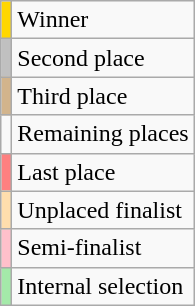<table class="wikitable">
<tr>
<td bgcolor="gold"></td>
<td>Winner</td>
</tr>
<tr>
<td bgcolor=silver></td>
<td>Second place</td>
</tr>
<tr>
<td bgcolor=tan></td>
<td>Third place</td>
</tr>
<tr>
<td></td>
<td>Remaining places</td>
</tr>
<tr>
<td bgcolor="#fe8080"></td>
<td>Last place</td>
</tr>
<tr>
<td bgcolor="navajowhite"></td>
<td>Unplaced finalist</td>
</tr>
<tr>
<td bgcolor="pink"></td>
<td>Semi-finalist</td>
</tr>
<tr>
<td bgcolor=#A4EAA9></td>
<td>Internal selection</td>
</tr>
</table>
